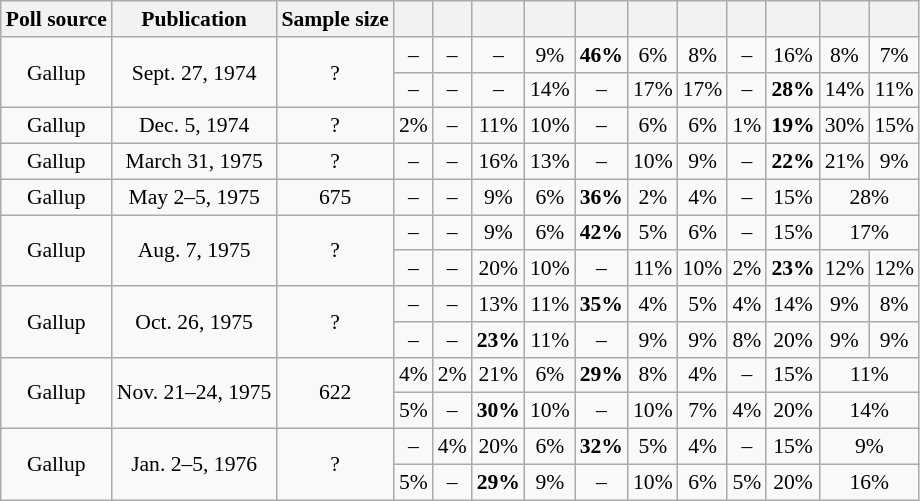<table class="wikitable" style="font-size:90%;text-align:center;">
<tr>
<th>Poll source</th>
<th>Publication</th>
<th>Sample size</th>
<th></th>
<th></th>
<th></th>
<th></th>
<th></th>
<th></th>
<th></th>
<th></th>
<th></th>
<th></th>
<th></th>
</tr>
<tr>
<td rowspan="2">Gallup</td>
<td rowspan="2">Sept. 27, 1974</td>
<td rowspan="2">?</td>
<td>–</td>
<td>–</td>
<td>–</td>
<td>9%</td>
<td><strong>46%</strong></td>
<td>6%</td>
<td>8%</td>
<td>–</td>
<td>16%</td>
<td>8%</td>
<td>7%</td>
</tr>
<tr>
<td>–</td>
<td>–</td>
<td>–</td>
<td>14%</td>
<td>–</td>
<td>17%</td>
<td>17%</td>
<td>–</td>
<td><strong>28%</strong></td>
<td>14%</td>
<td>11%</td>
</tr>
<tr>
<td>Gallup</td>
<td>Dec. 5, 1974</td>
<td>?</td>
<td>2%</td>
<td>–</td>
<td>11%</td>
<td>10%</td>
<td>–</td>
<td>6%</td>
<td>6%</td>
<td>1%</td>
<td><strong>19%</strong></td>
<td>30%</td>
<td>15%</td>
</tr>
<tr>
<td>Gallup</td>
<td>March 31, 1975</td>
<td>?</td>
<td>–</td>
<td>–</td>
<td>16%</td>
<td>13%</td>
<td>–</td>
<td>10%</td>
<td>9%</td>
<td>–</td>
<td><strong>22%</strong></td>
<td>21%</td>
<td>9%</td>
</tr>
<tr>
<td>Gallup</td>
<td>May 2–5, 1975</td>
<td>675</td>
<td>–</td>
<td>–</td>
<td>9%</td>
<td>6%</td>
<td><strong>36%</strong></td>
<td>2%</td>
<td>4%</td>
<td>–</td>
<td>15%</td>
<td colspan="2">28%</td>
</tr>
<tr>
<td rowspan="2">Gallup</td>
<td rowspan="2">Aug. 7, 1975</td>
<td rowspan="2">?</td>
<td>–</td>
<td>–</td>
<td>9%</td>
<td>6%</td>
<td><strong>42%</strong></td>
<td>5%</td>
<td>6%</td>
<td>–</td>
<td>15%</td>
<td colspan="2">17%</td>
</tr>
<tr>
<td>–</td>
<td>–</td>
<td>20%</td>
<td>10%</td>
<td>–</td>
<td>11%</td>
<td>10%</td>
<td>2%</td>
<td><strong>23%</strong></td>
<td>12%</td>
<td>12%</td>
</tr>
<tr>
<td rowspan="2">Gallup</td>
<td rowspan="2">Oct. 26, 1975</td>
<td rowspan="2">?</td>
<td>–</td>
<td>–</td>
<td>13%</td>
<td>11%</td>
<td><strong>35%</strong></td>
<td>4%</td>
<td>5%</td>
<td>4%</td>
<td>14%</td>
<td>9%</td>
<td>8%</td>
</tr>
<tr>
<td>–</td>
<td>–</td>
<td><strong>23%</strong></td>
<td>11%</td>
<td>–</td>
<td>9%</td>
<td>9%</td>
<td>8%</td>
<td>20%</td>
<td>9%</td>
<td>9%</td>
</tr>
<tr>
<td rowspan="2">Gallup</td>
<td rowspan="2">Nov. 21–24, 1975</td>
<td rowspan="2">622</td>
<td>4%</td>
<td>2%</td>
<td>21%</td>
<td>6%</td>
<td><strong>29%</strong></td>
<td>8%</td>
<td>4%</td>
<td>–</td>
<td>15%</td>
<td colspan="2">11%</td>
</tr>
<tr>
<td>5%</td>
<td>–</td>
<td><strong>30%</strong></td>
<td>10%</td>
<td>–</td>
<td>10%</td>
<td>7%</td>
<td>4%</td>
<td>20%</td>
<td colspan="2">14%</td>
</tr>
<tr>
<td rowspan="2">Gallup</td>
<td rowspan="2">Jan. 2–5, 1976</td>
<td rowspan="2">?</td>
<td>–</td>
<td>4%</td>
<td>20%</td>
<td>6%</td>
<td><strong>32%</strong></td>
<td>5%</td>
<td>4%</td>
<td>–</td>
<td>15%</td>
<td colspan="2">9%</td>
</tr>
<tr>
<td>5%</td>
<td>–</td>
<td><strong>29%</strong></td>
<td>9%</td>
<td>–</td>
<td>10%</td>
<td>6%</td>
<td>5%</td>
<td>20%</td>
<td colspan="2">16%</td>
</tr>
</table>
